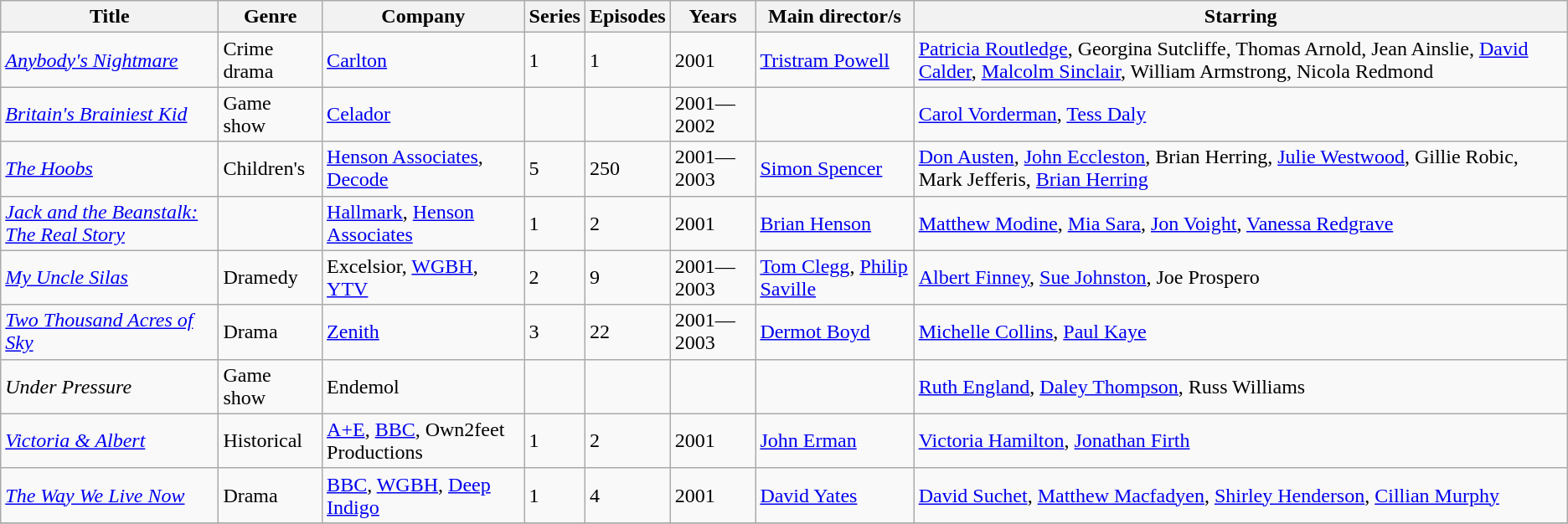<table class="wikitable unsortable">
<tr>
<th>Title</th>
<th>Genre</th>
<th>Company</th>
<th>Series</th>
<th>Episodes</th>
<th>Years</th>
<th>Main director/s</th>
<th>Starring</th>
</tr>
<tr>
<td><em><a href='#'>Anybody's Nightmare</a></em></td>
<td>Crime drama</td>
<td><a href='#'>Carlton</a></td>
<td>1</td>
<td>1</td>
<td>2001</td>
<td><a href='#'>Tristram Powell</a></td>
<td><a href='#'>Patricia Routledge</a>, Georgina Sutcliffe, Thomas Arnold, Jean Ainslie, <a href='#'>David Calder</a>, <a href='#'>Malcolm Sinclair</a>, William Armstrong, Nicola Redmond</td>
</tr>
<tr>
<td><em><a href='#'>Britain's Brainiest Kid</a></em></td>
<td>Game show</td>
<td><a href='#'>Celador</a></td>
<td></td>
<td></td>
<td>2001—2002</td>
<td></td>
<td><a href='#'>Carol Vorderman</a>, <a href='#'>Tess Daly</a></td>
</tr>
<tr>
<td><em><a href='#'>The Hoobs</a></em></td>
<td>Children's</td>
<td><a href='#'>Henson Associates</a>, <a href='#'>Decode</a></td>
<td>5</td>
<td>250</td>
<td>2001—2003</td>
<td><a href='#'>Simon Spencer</a></td>
<td><a href='#'>Don Austen</a>, <a href='#'>John Eccleston</a>, Brian Herring, <a href='#'>Julie Westwood</a>, Gillie Robic, Mark Jefferis, <a href='#'>Brian Herring</a></td>
</tr>
<tr>
<td><em><a href='#'>Jack and the Beanstalk: The Real Story</a></em></td>
<td></td>
<td><a href='#'>Hallmark</a>, <a href='#'>Henson Associates</a></td>
<td>1</td>
<td>2</td>
<td>2001</td>
<td><a href='#'>Brian Henson</a></td>
<td><a href='#'>Matthew Modine</a>, <a href='#'>Mia Sara</a>, <a href='#'>Jon Voight</a>, <a href='#'>Vanessa Redgrave</a></td>
</tr>
<tr>
<td><em><a href='#'>My Uncle Silas</a></em></td>
<td>Dramedy</td>
<td>Excelsior, <a href='#'>WGBH</a>, <a href='#'>YTV</a></td>
<td>2</td>
<td>9</td>
<td>2001—2003</td>
<td><a href='#'>Tom Clegg</a>, <a href='#'>Philip Saville</a></td>
<td><a href='#'>Albert Finney</a>, <a href='#'>Sue Johnston</a>, Joe Prospero</td>
</tr>
<tr>
<td><em><a href='#'>Two Thousand Acres of Sky</a></em></td>
<td>Drama</td>
<td><a href='#'>Zenith</a></td>
<td>3</td>
<td>22</td>
<td>2001—2003</td>
<td><a href='#'>Dermot Boyd</a></td>
<td><a href='#'>Michelle Collins</a>, <a href='#'>Paul Kaye</a></td>
</tr>
<tr>
<td><em>Under Pressure</em></td>
<td>Game show</td>
<td>Endemol</td>
<td></td>
<td></td>
<td></td>
<td></td>
<td><a href='#'>Ruth England</a>, <a href='#'>Daley Thompson</a>, Russ Williams</td>
</tr>
<tr>
<td><em><a href='#'>Victoria & Albert</a></em></td>
<td>Historical</td>
<td><a href='#'>A+E</a>, <a href='#'>BBC</a>, Own2feet Productions</td>
<td>1</td>
<td>2</td>
<td>2001</td>
<td><a href='#'>John Erman</a></td>
<td><a href='#'>Victoria Hamilton</a>, <a href='#'>Jonathan Firth</a></td>
</tr>
<tr>
<td><em><a href='#'>The Way We Live Now</a></em></td>
<td>Drama</td>
<td><a href='#'>BBC</a>, <a href='#'>WGBH</a>, <a href='#'>Deep Indigo</a></td>
<td>1</td>
<td>4</td>
<td>2001</td>
<td><a href='#'>David Yates</a></td>
<td><a href='#'>David Suchet</a>, <a href='#'>Matthew Macfadyen</a>, <a href='#'>Shirley Henderson</a>, <a href='#'>Cillian Murphy</a></td>
</tr>
<tr>
</tr>
</table>
